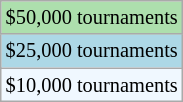<table class="wikitable" style="font-size:85%;">
<tr style="background:#addfad;">
<td>$50,000 tournaments</td>
</tr>
<tr style="background:lightblue;">
<td>$25,000 tournaments</td>
</tr>
<tr style="background:#f0f8ff;">
<td>$10,000 tournaments</td>
</tr>
</table>
